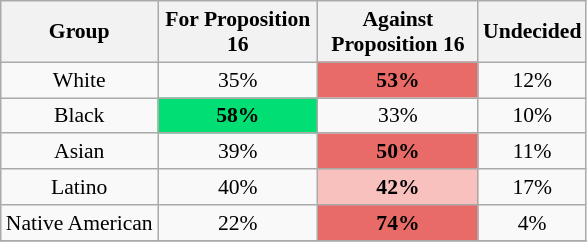<table class="wikitable" style="font-size:90%;text-align:center;">
<tr>
<th>Group</th>
<th style="width:100px;">For Proposition 16</th>
<th style="width:100px;">Against Proposition 16</th>
<th>Undecided</th>
</tr>
<tr>
<td>White</td>
<td>35%</td>
<td style="background: rgb(233, 107, 103);"><strong>53%</strong></td>
<td>12%</td>
</tr>
<tr>
<td>Black</td>
<td style="background: rgb(1,223,116);"><strong>58%</strong></td>
<td>33%</td>
<td>10%</td>
</tr>
<tr>
<td>Asian</td>
<td>39%</td>
<td style="background: rgb(233, 107, 103);"><strong>50%</strong></td>
<td>11%</td>
</tr>
<tr>
<td>Latino</td>
<td>40%</td>
<td style="background: rgb(248, 193, 190);"><strong>42%</strong></td>
<td>17%</td>
</tr>
<tr>
<td>Native American</td>
<td>22%</td>
<td style="background: rgb(233, 107, 103);"><strong>74%</strong></td>
<td>4%</td>
</tr>
<tr>
</tr>
</table>
